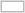<table style="float: right; border: 1px solid #BBB; margin: .2em .2em .2em .2em;">
<tr style="font-size: 86%;">
<td valign="top"></td>
<td></td>
<td></td>
</tr>
</table>
